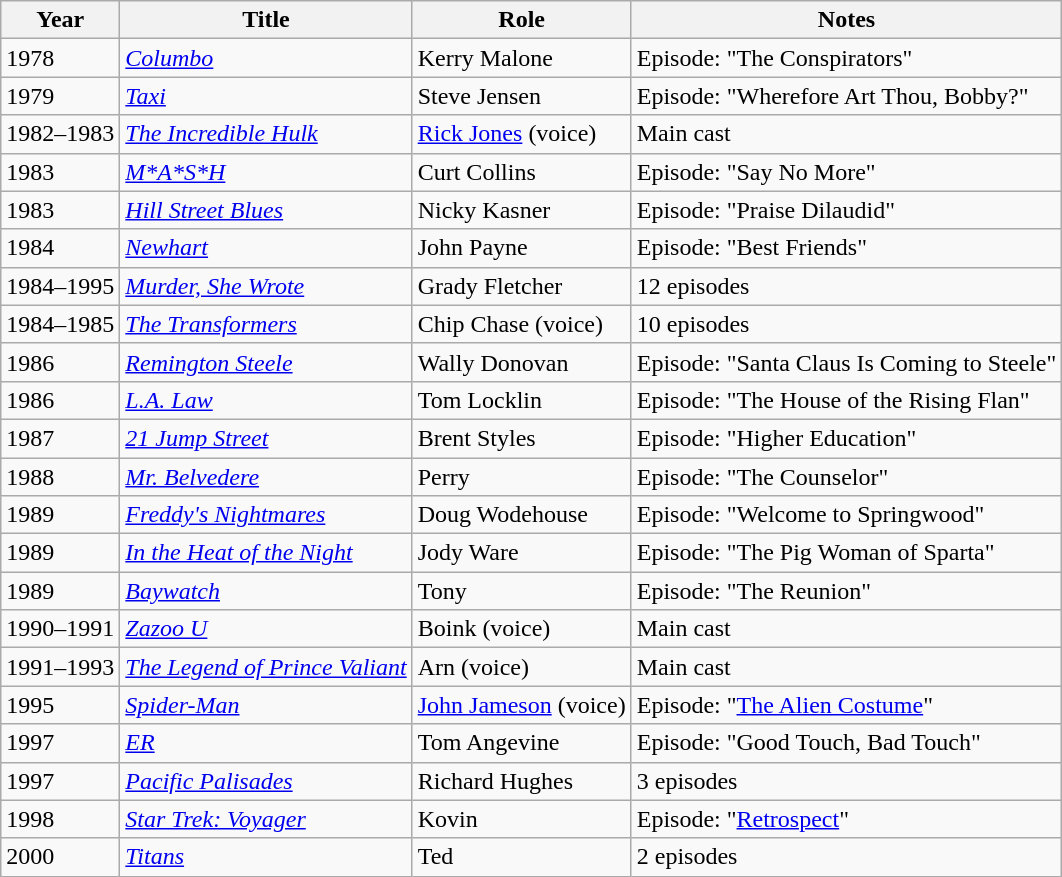<table class="wikitable sortable">
<tr>
<th>Year</th>
<th>Title</th>
<th>Role</th>
<th>Notes</th>
</tr>
<tr>
<td>1978</td>
<td><em><a href='#'>Columbo</a></em></td>
<td>Kerry Malone</td>
<td>Episode: "The Conspirators"</td>
</tr>
<tr>
<td>1979</td>
<td><em><a href='#'>Taxi</a></em></td>
<td>Steve Jensen</td>
<td>Episode: "Wherefore Art Thou, Bobby?"</td>
</tr>
<tr>
<td>1982–1983</td>
<td><em><a href='#'>The Incredible Hulk</a></em></td>
<td><a href='#'>Rick Jones</a> (voice)</td>
<td>Main cast</td>
</tr>
<tr>
<td>1983</td>
<td><em><a href='#'>M*A*S*H</a></em></td>
<td>Curt Collins</td>
<td>Episode: "Say No More"</td>
</tr>
<tr>
<td>1983</td>
<td><em><a href='#'>Hill Street Blues</a></em></td>
<td>Nicky Kasner</td>
<td>Episode: "Praise Dilaudid"</td>
</tr>
<tr>
<td>1984</td>
<td><em><a href='#'>Newhart</a></em></td>
<td>John Payne</td>
<td>Episode: "Best Friends"</td>
</tr>
<tr>
<td>1984–1995</td>
<td><em><a href='#'>Murder, She Wrote</a></em></td>
<td>Grady Fletcher</td>
<td>12 episodes</td>
</tr>
<tr>
<td>1984–1985</td>
<td><em><a href='#'>The Transformers</a></em></td>
<td>Chip Chase (voice)</td>
<td>10 episodes</td>
</tr>
<tr>
<td>1986</td>
<td><em><a href='#'>Remington Steele</a></em></td>
<td>Wally Donovan</td>
<td>Episode: "Santa Claus Is Coming to Steele"</td>
</tr>
<tr>
<td>1986</td>
<td><em><a href='#'>L.A. Law</a></em></td>
<td>Tom Locklin</td>
<td>Episode: "The House of the Rising Flan"</td>
</tr>
<tr>
<td>1987</td>
<td><em><a href='#'>21 Jump Street</a></em></td>
<td>Brent Styles</td>
<td>Episode: "Higher Education"</td>
</tr>
<tr>
<td>1988</td>
<td><em><a href='#'>Mr. Belvedere</a></em></td>
<td>Perry</td>
<td>Episode: "The Counselor"</td>
</tr>
<tr>
<td>1989</td>
<td><em><a href='#'>Freddy's Nightmares</a></em></td>
<td>Doug Wodehouse</td>
<td>Episode: "Welcome to Springwood"</td>
</tr>
<tr>
<td>1989</td>
<td><em><a href='#'>In the Heat of the Night</a></em></td>
<td>Jody Ware</td>
<td>Episode: "The Pig Woman of Sparta"</td>
</tr>
<tr>
<td>1989</td>
<td><em><a href='#'>Baywatch</a></em></td>
<td>Tony</td>
<td>Episode: "The Reunion"</td>
</tr>
<tr>
<td>1990–1991</td>
<td><em><a href='#'>Zazoo U</a></em></td>
<td>Boink (voice)</td>
<td>Main cast</td>
</tr>
<tr>
<td>1991–1993</td>
<td><em><a href='#'>The Legend of Prince Valiant</a></em></td>
<td>Arn (voice)</td>
<td>Main cast</td>
</tr>
<tr>
<td>1995</td>
<td><em><a href='#'>Spider-Man</a></em></td>
<td><a href='#'>John Jameson</a> (voice)</td>
<td>Episode: "<a href='#'>The Alien Costume</a>"</td>
</tr>
<tr>
<td>1997</td>
<td><em><a href='#'>ER</a></em></td>
<td>Tom Angevine</td>
<td>Episode: "Good Touch, Bad Touch"</td>
</tr>
<tr>
<td>1997</td>
<td><em><a href='#'>Pacific Palisades</a></em></td>
<td>Richard Hughes</td>
<td>3 episodes</td>
</tr>
<tr>
<td>1998</td>
<td><em><a href='#'>Star Trek: Voyager</a></em></td>
<td>Kovin</td>
<td>Episode: "<a href='#'>Retrospect</a>"</td>
</tr>
<tr>
<td>2000</td>
<td><em><a href='#'>Titans</a></em></td>
<td>Ted</td>
<td>2 episodes</td>
</tr>
</table>
